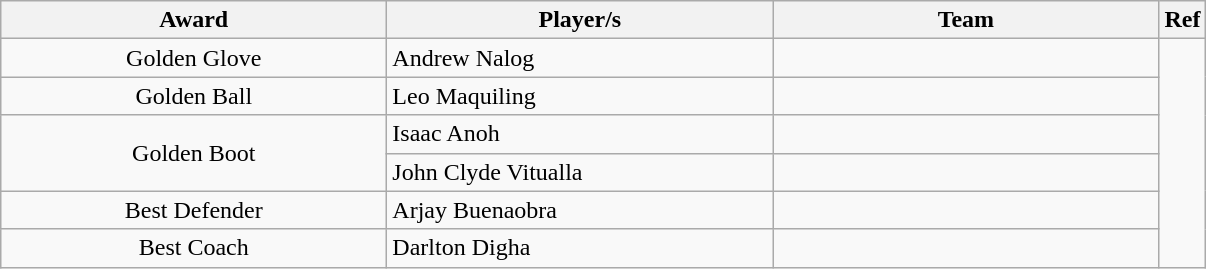<table class="wikitable">
<tr>
<th width=250>Award</th>
<th width=250>Player/s</th>
<th width=250>Team</th>
<th width=10>Ref</th>
</tr>
<tr>
<td style="text-align:center">Golden Glove</td>
<td>Andrew Nalog</td>
<td></td>
<td style="text-align:center" rowspan=8></td>
</tr>
<tr>
<td style="text-align:center">Golden Ball</td>
<td>Leo Maquiling</td>
<td></td>
</tr>
<tr>
<td style="text-align:center" rowspan=2>Golden Boot</td>
<td>Isaac Anoh</td>
<td></td>
</tr>
<tr>
<td>John Clyde Vitualla</td>
<td></td>
</tr>
<tr>
<td style="text-align:center">Best Defender</td>
<td>Arjay Buenaobra</td>
<td></td>
</tr>
<tr>
<td style="text-align:center">Best Coach</td>
<td>Darlton Digha</td>
<td></td>
</tr>
</table>
